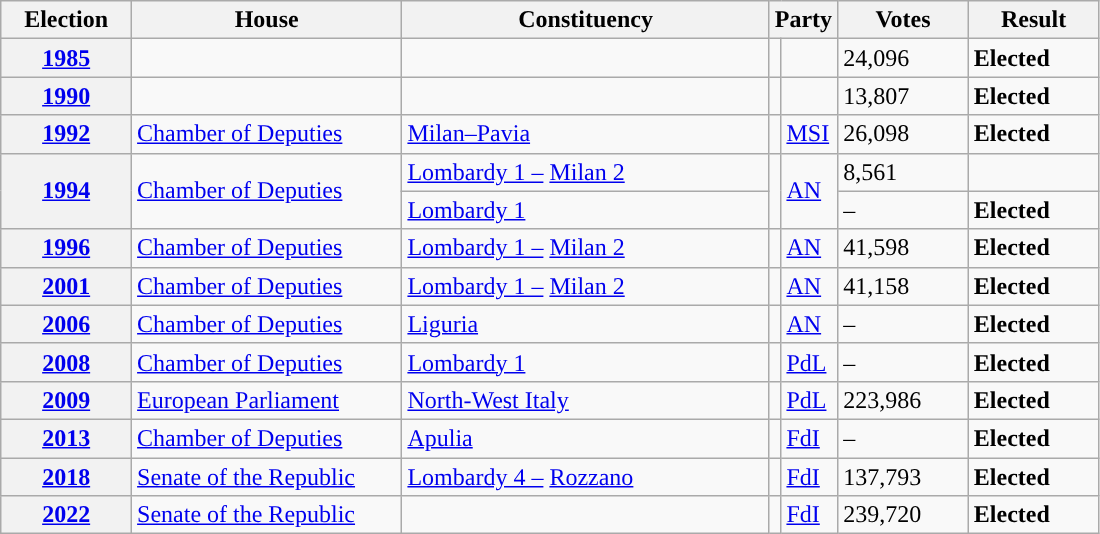<table class=wikitable style="width:58%; border:1px #AAAAFF solid">
<tr>
<th width=12%>Election</th>
<th width=25%>House</th>
<th width=34%>Constituency</th>
<th width=5% colspan="2">Party</th>
<th width=12%>Votes</th>
<th width=12%>Result</th>
</tr>
<tr>
<th><a href='#'>1985</a></th>
<td></td>
<td></td>
<td></td>
<td></td>
<td>24,096</td>
<td> <strong>Elected</strong></td>
</tr>
<tr>
<th><a href='#'>1990</a></th>
<td></td>
<td></td>
<td></td>
<td></td>
<td>13,807</td>
<td> <strong>Elected</strong></td>
</tr>
<tr>
<th><a href='#'>1992</a></th>
<td><a href='#'>Chamber of Deputies</a></td>
<td><a href='#'>Milan–Pavia</a></td>
<td></td>
<td><a href='#'>MSI</a></td>
<td>26,098</td>
<td> <strong>Elected</strong></td>
</tr>
<tr>
<th rowspan=2><a href='#'>1994</a></th>
<td rowspan=2><a href='#'>Chamber of Deputies</a></td>
<td><a href='#'>Lombardy 1 –</a> <a href='#'>Milan 2</a></td>
<td rowspan=2></td>
<td rowspan=2><a href='#'>AN</a></td>
<td>8,561</td>
<td></td>
</tr>
<tr>
<td><a href='#'>Lombardy 1</a></td>
<td>–</td>
<td> <strong>Elected</strong></td>
</tr>
<tr>
<th><a href='#'>1996</a></th>
<td><a href='#'>Chamber of Deputies</a></td>
<td><a href='#'>Lombardy 1 –</a> <a href='#'>Milan 2</a></td>
<td></td>
<td><a href='#'>AN</a></td>
<td>41,598</td>
<td> <strong>Elected</strong></td>
</tr>
<tr>
<th><a href='#'>2001</a></th>
<td><a href='#'>Chamber of Deputies</a></td>
<td><a href='#'>Lombardy 1 –</a> <a href='#'>Milan 2</a></td>
<td></td>
<td><a href='#'>AN</a></td>
<td>41,158</td>
<td> <strong>Elected</strong></td>
</tr>
<tr>
<th><a href='#'>2006</a></th>
<td><a href='#'>Chamber of Deputies</a></td>
<td><a href='#'>Liguria</a></td>
<td></td>
<td><a href='#'>AN</a></td>
<td>–</td>
<td> <strong>Elected</strong></td>
</tr>
<tr>
<th><a href='#'>2008</a></th>
<td><a href='#'>Chamber of Deputies</a></td>
<td><a href='#'>Lombardy 1</a></td>
<td></td>
<td><a href='#'>PdL</a></td>
<td>–</td>
<td> <strong>Elected</strong></td>
</tr>
<tr>
<th><a href='#'>2009</a></th>
<td><a href='#'>European Parliament</a></td>
<td><a href='#'>North-West Italy</a></td>
<td></td>
<td><a href='#'>PdL</a></td>
<td>223,986</td>
<td> <strong>Elected</strong></td>
</tr>
<tr>
<th><a href='#'>2013</a></th>
<td><a href='#'>Chamber of Deputies</a></td>
<td><a href='#'>Apulia</a></td>
<td></td>
<td><a href='#'>FdI</a></td>
<td>–</td>
<td> <strong>Elected</strong></td>
</tr>
<tr>
<th><a href='#'>2018</a></th>
<td><a href='#'>Senate of the Republic</a></td>
<td><a href='#'>Lombardy 4 –</a> <a href='#'>Rozzano</a></td>
<td></td>
<td><a href='#'>FdI</a></td>
<td>137,793</td>
<td> <strong>Elected</strong></td>
</tr>
<tr>
<th><a href='#'>2022</a></th>
<td><a href='#'>Senate of the Republic</a></td>
<td></td>
<td></td>
<td><a href='#'>FdI</a></td>
<td>239,720</td>
<td> <strong>Elected</strong></td>
</tr>
</table>
